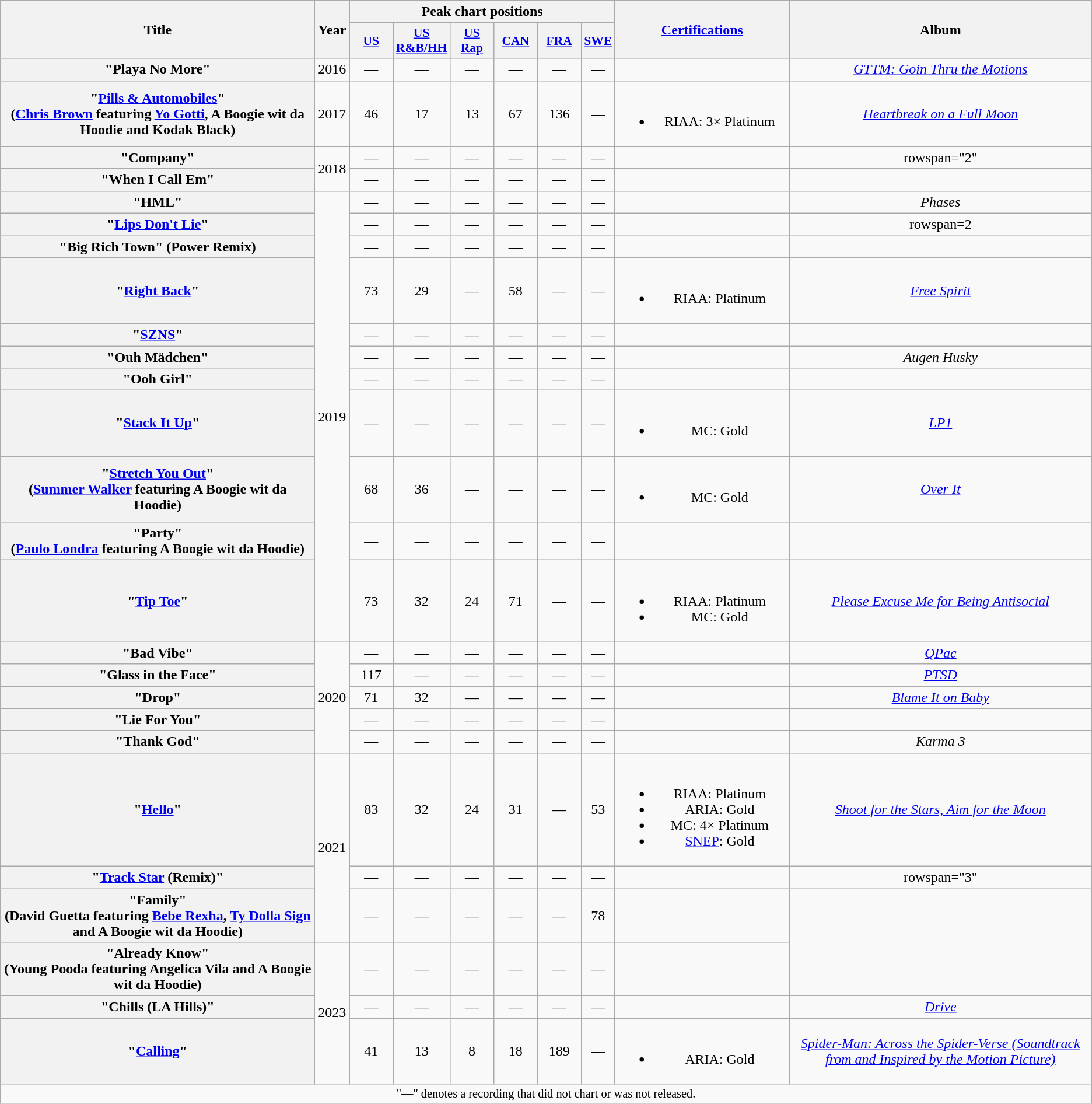<table class="wikitable plainrowheaders" style="text-align:center;">
<tr>
<th scope="col" rowspan="2" style="width:22em;">Title</th>
<th scope="col" rowspan="2">Year</th>
<th colspan="6" scope="col">Peak chart positions</th>
<th scope="col" rowspan="2" style="width:12em;"><a href='#'>Certifications</a></th>
<th scope="col" rowspan="2">Album</th>
</tr>
<tr>
<th scope="col" style="width:3em;font-size:90%;"><a href='#'>US</a><br></th>
<th scope="col" style="width:3em;font-size:90%;"><a href='#'>US R&B/HH</a><br></th>
<th scope="col" style="width:3em;font-size:90%;"><a href='#'>US Rap</a><br></th>
<th scope="col" style="width:3em;font-size:90%;"><a href='#'>CAN</a><br></th>
<th scope="col" style="width:3em;font-size:90%;"><a href='#'>FRA</a><br></th>
<th scope="col" style="width:2em;font-size:90%"><a href='#'>SWE</a><br></th>
</tr>
<tr>
<th scope="row">"Playa No More"<br></th>
<td>2016</td>
<td>—</td>
<td>—</td>
<td>—</td>
<td>—</td>
<td>—</td>
<td>—</td>
<td></td>
<td><em><a href='#'>GTTM: Goin Thru the Motions</a></em></td>
</tr>
<tr>
<th scope="row">"<a href='#'>Pills & Automobiles</a>"<br><span>(<a href='#'>Chris Brown</a> featuring <a href='#'>Yo Gotti</a>, A Boogie wit da Hoodie and Kodak Black)</span></th>
<td>2017</td>
<td>46</td>
<td>17</td>
<td>13</td>
<td>67</td>
<td>136</td>
<td>—</td>
<td><br><ul><li>RIAA: 3× Platinum</li></ul></td>
<td><em><a href='#'>Heartbreak on a Full Moon</a></em></td>
</tr>
<tr>
<th scope="row">"Company"<br></th>
<td rowspan="2">2018</td>
<td>—</td>
<td>—</td>
<td>—</td>
<td>—</td>
<td>—</td>
<td>—</td>
<td></td>
<td>rowspan="2" </td>
</tr>
<tr>
<th scope="row">"When I Call Em"<br></th>
<td>—</td>
<td>—</td>
<td>—</td>
<td>—</td>
<td>—</td>
<td>—</td>
<td></td>
</tr>
<tr>
<th scope="row">"HML"<br></th>
<td rowspan="11">2019</td>
<td>—</td>
<td>—</td>
<td>—</td>
<td>—</td>
<td>—</td>
<td>—</td>
<td></td>
<td><em>Phases</em></td>
</tr>
<tr>
<th scope="row">"<a href='#'>Lips Don't Lie</a>"<br></th>
<td>—</td>
<td>—</td>
<td>—</td>
<td>—</td>
<td>—</td>
<td>—</td>
<td></td>
<td>rowspan=2 </td>
</tr>
<tr>
<th scope="row">"Big Rich Town" (Power Remix)<br></th>
<td>—</td>
<td>—</td>
<td>—</td>
<td>—</td>
<td>—</td>
<td>—</td>
<td></td>
</tr>
<tr>
<th scope="row">"<a href='#'>Right Back</a>"<br></th>
<td>73</td>
<td>29</td>
<td>—</td>
<td>58</td>
<td>—</td>
<td>—</td>
<td><br><ul><li>RIAA: Platinum</li></ul></td>
<td><em><a href='#'>Free Spirit</a></em></td>
</tr>
<tr>
<th scope="row">"<a href='#'>SZNS</a>"<br></th>
<td>—</td>
<td>—</td>
<td>—</td>
<td>—</td>
<td>—</td>
<td>—</td>
<td></td>
<td></td>
</tr>
<tr>
<th scope="row">"Ouh Mädchen"<br></th>
<td>—</td>
<td>—</td>
<td>—</td>
<td>—</td>
<td>—</td>
<td>—</td>
<td></td>
<td><em>Augen Husky</em></td>
</tr>
<tr>
<th scope="row">"Ooh Girl" <br></th>
<td>—</td>
<td>—</td>
<td>—</td>
<td>—</td>
<td>—</td>
<td>—</td>
<td></td>
<td></td>
</tr>
<tr>
<th scope="row">"<a href='#'>Stack It Up</a>"<br></th>
<td>—</td>
<td>—</td>
<td>—</td>
<td>—</td>
<td>—</td>
<td>—</td>
<td><br><ul><li>MC: Gold</li></ul></td>
<td><em><a href='#'>LP1</a></em></td>
</tr>
<tr>
<th scope="row">"<a href='#'>Stretch You Out</a>"<br><span>(<a href='#'>Summer Walker</a> featuring A Boogie wit da Hoodie)</span></th>
<td>68</td>
<td>36</td>
<td>—</td>
<td>—</td>
<td>—</td>
<td>—</td>
<td><br><ul><li>MC: Gold</li></ul></td>
<td><em><a href='#'>Over It</a></em></td>
</tr>
<tr>
<th scope="row">"Party"<br><span>(<a href='#'>Paulo Londra</a> featuring A Boogie wit da Hoodie)</span></th>
<td>—</td>
<td>—</td>
<td>—</td>
<td>—</td>
<td>—</td>
<td>—</td>
<td></td>
<td></td>
</tr>
<tr>
<th scope="row">"<a href='#'>Tip Toe</a>"<br></th>
<td>73</td>
<td>32</td>
<td>24</td>
<td>71</td>
<td>—</td>
<td>—</td>
<td><br><ul><li>RIAA: Platinum</li><li>MC: Gold</li></ul></td>
<td><em><a href='#'>Please Excuse Me for Being Antisocial</a></em></td>
</tr>
<tr>
<th scope="row">"Bad Vibe"<br></th>
<td rowspan="5">2020</td>
<td>—</td>
<td>—</td>
<td>—</td>
<td>—</td>
<td>—</td>
<td>—</td>
<td></td>
<td><em><a href='#'>QPac</a></em></td>
</tr>
<tr>
<th scope="row">"Glass in the Face"<br></th>
<td>117</td>
<td>—</td>
<td>—</td>
<td>—</td>
<td>—</td>
<td>—</td>
<td></td>
<td><em><a href='#'>PTSD</a></em></td>
</tr>
<tr>
<th scope="row">"Drop"<br></th>
<td>71</td>
<td>32</td>
<td>—</td>
<td>—</td>
<td>—</td>
<td>—</td>
<td></td>
<td><em><a href='#'>Blame It on Baby</a></em></td>
</tr>
<tr>
<th scope="row">"Lie For You" <br></th>
<td>—</td>
<td>—</td>
<td>—</td>
<td>—</td>
<td>—</td>
<td>—</td>
<td></td>
<td></td>
</tr>
<tr>
<th scope="row">"Thank God"<br></th>
<td>—</td>
<td>—</td>
<td>—</td>
<td>—</td>
<td>—</td>
<td>—</td>
<td></td>
<td><em>Karma 3</em></td>
</tr>
<tr>
<th scope="row">"<a href='#'>Hello</a>"<br></th>
<td rowspan="3">2021</td>
<td>83</td>
<td>32</td>
<td>24</td>
<td>31</td>
<td>—</td>
<td>53</td>
<td><br><ul><li>RIAA: Platinum</li><li>ARIA: Gold</li><li>MC: 4× Platinum</li><li><a href='#'>SNEP</a>: Gold</li></ul></td>
<td><em><a href='#'>Shoot for the Stars, Aim for the Moon</a></em></td>
</tr>
<tr>
<th scope="row">"<a href='#'>Track Star</a> (Remix)"<br></th>
<td>—</td>
<td>—</td>
<td>—</td>
<td>—</td>
<td>—</td>
<td>—</td>
<td></td>
<td>rowspan="3" </td>
</tr>
<tr>
<th scope="row">"Family"<br><span>(David Guetta featuring <a href='#'>Bebe Rexha</a>, <a href='#'>Ty Dolla Sign</a> and A Boogie wit da Hoodie)</span></th>
<td>—</td>
<td>—</td>
<td>—</td>
<td>—</td>
<td>—</td>
<td>78</td>
<td></td>
</tr>
<tr>
<th scope="row">"Already Know"<br><span>(Young Pooda featuring Angelica Vila and A Boogie wit da Hoodie)</span></th>
<td rowspan="3">2023</td>
<td>—</td>
<td>—</td>
<td>—</td>
<td>—</td>
<td>—</td>
<td>—</td>
<td></td>
</tr>
<tr>
<th scope="row">"Chills (LA Hills)"<br></th>
<td>—</td>
<td>—</td>
<td>—</td>
<td>—</td>
<td>—</td>
<td>—</td>
<td></td>
<td><em><a href='#'>Drive</a></em></td>
</tr>
<tr>
<th scope="row">"<a href='#'>Calling</a>"<br></th>
<td>41</td>
<td>13</td>
<td>8</td>
<td>18</td>
<td>189</td>
<td>—</td>
<td><br><ul><li>ARIA: Gold</li></ul></td>
<td><em><a href='#'>Spider-Man: Across the Spider-Verse (Soundtrack from and Inspired by the Motion Picture)</a></em></td>
</tr>
<tr>
<td colspan="10" style="font-size:85%">"—" denotes a recording that did not chart or was not released.</td>
</tr>
</table>
